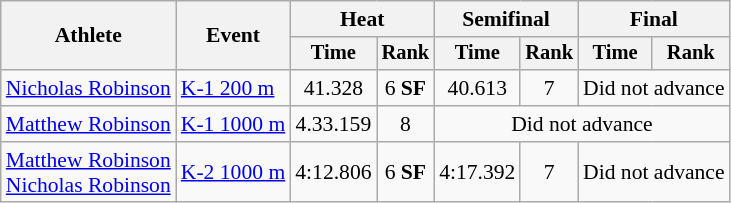<table class=wikitable style=font-size:90%;text-align:center>
<tr>
<th rowspan=2>Athlete</th>
<th rowspan=2>Event</th>
<th colspan=2>Heat</th>
<th colspan=2>Semifinal</th>
<th colspan=2>Final</th>
</tr>
<tr style=font-size:95%>
<th>Time</th>
<th>Rank</th>
<th>Time</th>
<th>Rank</th>
<th>Time</th>
<th>Rank</th>
</tr>
<tr>
<td style="text-align:left"><a href='#'>Nicholas Robinson</a></td>
<td style="text-align:left"><a href='#'>K-1 200 m</a></td>
<td>41.328</td>
<td>6 <strong>SF</strong></td>
<td>40.613</td>
<td>7</td>
<td colspan=2>Did not advance</td>
</tr>
<tr>
<td style="text-align:left"><a href='#'>Matthew Robinson</a></td>
<td style="text-align:left"><a href='#'>K-1 1000 m</a></td>
<td>4.33.159</td>
<td>8</td>
<td colspan=4>Did not advance</td>
</tr>
<tr>
<td style="text-align:left"><a href='#'>Matthew Robinson</a><br><a href='#'>Nicholas Robinson</a></td>
<td style="text-align:left"><a href='#'>K-2 1000 m</a></td>
<td>4:12.806</td>
<td>6 <strong>SF</strong></td>
<td>4:17.392</td>
<td>7</td>
<td colspan=2>Did not advance</td>
</tr>
</table>
